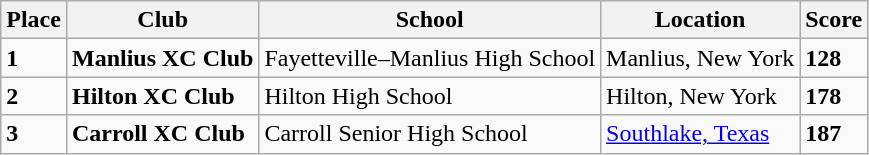<table class="wikitable">
<tr>
<th>Place</th>
<th>Club</th>
<th>School</th>
<th>Location</th>
<th>Score</th>
</tr>
<tr>
<td><strong>1</strong></td>
<td><strong>Manlius XC Club</strong></td>
<td>Fayetteville–Manlius High School</td>
<td>Manlius, New York</td>
<td><strong>128</strong></td>
</tr>
<tr>
<td><strong>2</strong></td>
<td><strong>Hilton XC Club</strong></td>
<td>Hilton High School</td>
<td>Hilton, New York</td>
<td><strong>178</strong></td>
</tr>
<tr>
<td><strong>3</strong></td>
<td><strong>Carroll XC Club</strong></td>
<td>Carroll Senior High School</td>
<td><a href='#'>Southlake, Texas</a></td>
<td><strong>187</strong></td>
</tr>
</table>
